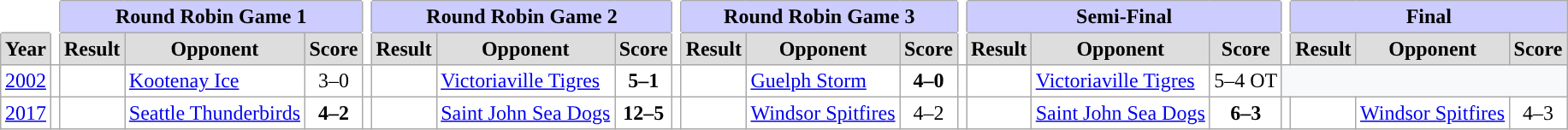<table border="1" cellpadding="3" cellspacing="1" bgcolor="#ffffff" cellpadding="5" style="border: 1px #aaaaaa solid; border-collapse: collapse;">
<tr align="center" bgcolor="#fff">
<th colspan="2" style="border-top: 1px solid #FFF; border-left: 1px solid #FFF;"></th>
<th bgcolor="#ccf" colspan="3">Round Robin Game 1</th>
<th style="border-top: 1px solid #FFF;"></th>
<th bgcolor="#ccf" colspan="3">Round Robin Game 2</th>
<th style="border-top: 1px solid #FFF;"></th>
<th bgcolor="#ccf" colspan="3">Round Robin Game 3</th>
<th style="border-top: 1px solid #FFF;"></th>
<th bgcolor="#ccf" colspan="3">Semi-Final</th>
<th style="border-top: 1px solid #FFF;"></th>
<th bgcolor="#ccf" colspan="3">Final</th>
</tr>
<tr align="center" bgcolor="#ddd">
<th>Year</th>
<th style="border-top: 1px solid #FFF; " bgcolor="#fff"></th>
<th>Result</th>
<th>Opponent</th>
<th>Score</th>
<th style="border-top: 1px solid #FFF; " bgcolor="#fff"></th>
<th>Result</th>
<th>Opponent</th>
<th>Score</th>
<th style="border-top: 1px solid #FFF; " bgcolor="#fff"></th>
<th>Result</th>
<th>Opponent</th>
<th>Score</th>
<th style="border-top: 1px solid #FFF; " bgcolor="#fff"></th>
<th>Result</th>
<th>Opponent</th>
<th>Score</th>
<th style="border-top: 1px solid #FFF; " bgcolor="#fff"></th>
<th>Result</th>
<th>Opponent</th>
<th>Score</th>
</tr>
<tr align="center">
<td><a href='#'>2002</a></td>
<td></td>
<td></td>
<td align="left"><a href='#'>Kootenay Ice</a></td>
<td>3–0</td>
<td></td>
<td></td>
<td align="left"><a href='#'>Victoriaville Tigres</a></td>
<td><strong>5–1</strong></td>
<td></td>
<td></td>
<td align="left"><a href='#'>Guelph Storm</a></td>
<td><strong>4–0</strong></td>
<td></td>
<td></td>
<td align="left"><a href='#'>Victoriaville Tigres</a></td>
<td>5–4 OT</td>
<td bgcolor="#f8f9fa" colspan="4"></td>
</tr>
<tr align="center">
<td><a href='#'>2017</a></td>
<td></td>
<td></td>
<td align="left"><a href='#'>Seattle Thunderbirds</a></td>
<td><strong>4–2</strong></td>
<td></td>
<td></td>
<td align="left"><a href='#'>Saint John Sea Dogs</a></td>
<td><strong>12–5</strong></td>
<td></td>
<td></td>
<td align="left"><a href='#'>Windsor Spitfires</a></td>
<td>4–2</td>
<td></td>
<td></td>
<td align="left"><a href='#'>Saint John Sea Dogs</a></td>
<td><strong>6–3</strong></td>
<td></td>
<td></td>
<td align="left"><a href='#'>Windsor Spitfires</a></td>
<td>4–3</td>
</tr>
</table>
